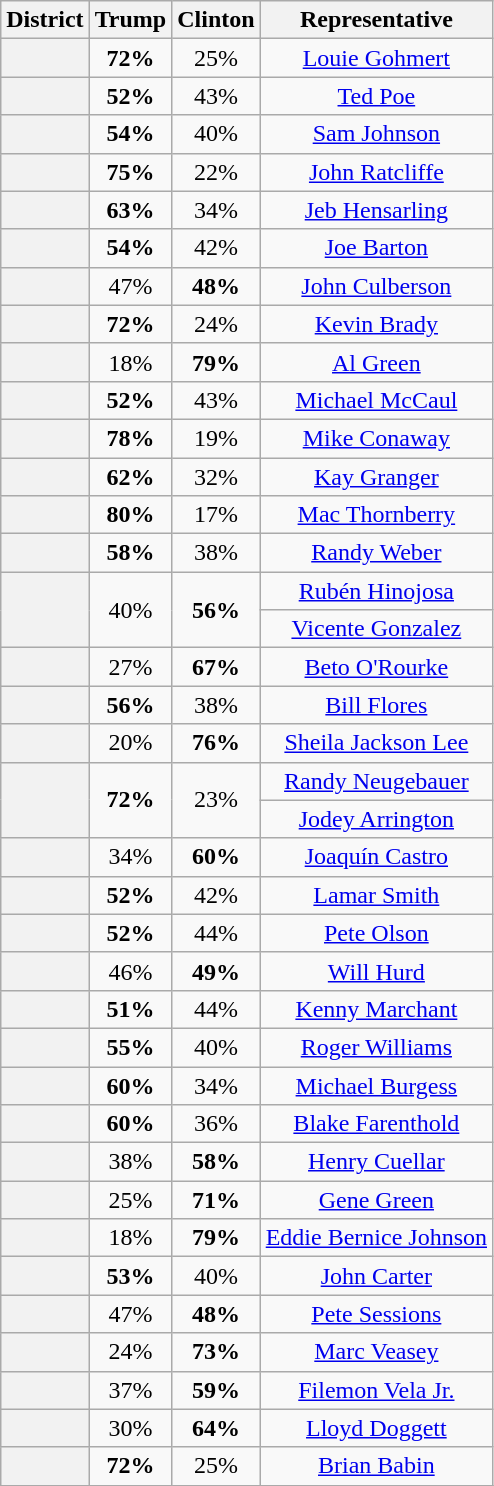<table class="wikitable sortable">
<tr>
<th>District</th>
<th>Trump</th>
<th>Clinton</th>
<th>Representative</th>
</tr>
<tr align=center>
<th></th>
<td><strong>72%</strong></td>
<td>25%</td>
<td><a href='#'>Louie Gohmert</a></td>
</tr>
<tr align=center>
<th></th>
<td><strong>52%</strong></td>
<td>43%</td>
<td><a href='#'>Ted Poe</a></td>
</tr>
<tr align=center>
<th></th>
<td><strong>54%</strong></td>
<td>40%</td>
<td><a href='#'>Sam Johnson</a></td>
</tr>
<tr align=center>
<th></th>
<td><strong>75%</strong></td>
<td>22%</td>
<td><a href='#'>John Ratcliffe</a></td>
</tr>
<tr align=center>
<th></th>
<td><strong>63%</strong></td>
<td>34%</td>
<td><a href='#'>Jeb Hensarling</a></td>
</tr>
<tr align=center>
<th></th>
<td><strong>54%</strong></td>
<td>42%</td>
<td><a href='#'>Joe Barton</a></td>
</tr>
<tr align=center>
<th></th>
<td>47%</td>
<td><strong>48%</strong></td>
<td><a href='#'>John Culberson</a></td>
</tr>
<tr align=center>
<th></th>
<td><strong>72%</strong></td>
<td>24%</td>
<td><a href='#'>Kevin Brady</a></td>
</tr>
<tr align=center>
<th></th>
<td>18%</td>
<td><strong>79%</strong></td>
<td><a href='#'>Al Green</a></td>
</tr>
<tr align=center>
<th></th>
<td><strong>52%</strong></td>
<td>43%</td>
<td><a href='#'>Michael McCaul</a></td>
</tr>
<tr align=center>
<th></th>
<td><strong>78%</strong></td>
<td>19%</td>
<td><a href='#'>Mike Conaway</a></td>
</tr>
<tr align=center>
<th></th>
<td><strong>62%</strong></td>
<td>32%</td>
<td><a href='#'>Kay Granger</a></td>
</tr>
<tr align=center>
<th></th>
<td><strong>80%</strong></td>
<td>17%</td>
<td><a href='#'>Mac Thornberry</a></td>
</tr>
<tr align=center>
<th></th>
<td><strong>58%</strong></td>
<td>38%</td>
<td><a href='#'>Randy Weber</a></td>
</tr>
<tr align=center>
<th rowspan=2 ></th>
<td rowspan=2>40%</td>
<td rowspan=2><strong>56%</strong></td>
<td><a href='#'>Rubén Hinojosa</a></td>
</tr>
<tr align=center>
<td><a href='#'>Vicente Gonzalez</a></td>
</tr>
<tr align=center>
<th></th>
<td>27%</td>
<td><strong>67%</strong></td>
<td><a href='#'>Beto O'Rourke</a></td>
</tr>
<tr align=center>
<th></th>
<td><strong>56%</strong></td>
<td>38%</td>
<td><a href='#'>Bill Flores</a></td>
</tr>
<tr align=center>
<th></th>
<td>20%</td>
<td><strong>76%</strong></td>
<td><a href='#'>Sheila Jackson Lee</a></td>
</tr>
<tr align=center>
<th rowspan=2 ></th>
<td rowspan=2><strong>72%</strong></td>
<td rowspan=2>23%</td>
<td><a href='#'>Randy Neugebauer</a></td>
</tr>
<tr align=center>
<td><a href='#'>Jodey Arrington</a></td>
</tr>
<tr align=center>
<th></th>
<td>34%</td>
<td><strong>60%</strong></td>
<td><a href='#'>Joaquín Castro</a></td>
</tr>
<tr align=center>
<th></th>
<td><strong>52%</strong></td>
<td>42%</td>
<td><a href='#'>Lamar Smith</a></td>
</tr>
<tr align=center>
<th></th>
<td><strong>52%</strong></td>
<td>44%</td>
<td><a href='#'>Pete Olson</a></td>
</tr>
<tr align=center>
<th></th>
<td>46%</td>
<td><strong>49%</strong></td>
<td><a href='#'>Will Hurd</a></td>
</tr>
<tr align=center>
<th></th>
<td><strong>51%</strong></td>
<td>44%</td>
<td><a href='#'>Kenny Marchant</a></td>
</tr>
<tr align=center>
<th></th>
<td><strong>55%</strong></td>
<td>40%</td>
<td><a href='#'>Roger Williams</a></td>
</tr>
<tr align=center>
<th></th>
<td><strong>60%</strong></td>
<td>34%</td>
<td><a href='#'>Michael Burgess</a></td>
</tr>
<tr align=center>
<th></th>
<td><strong>60%</strong></td>
<td>36%</td>
<td><a href='#'>Blake Farenthold</a></td>
</tr>
<tr align=center>
<th></th>
<td>38%</td>
<td><strong>58%</strong></td>
<td><a href='#'>Henry Cuellar</a></td>
</tr>
<tr align=center>
<th></th>
<td>25%</td>
<td><strong>71%</strong></td>
<td><a href='#'>Gene Green</a></td>
</tr>
<tr align=center>
<th></th>
<td>18%</td>
<td><strong>79%</strong></td>
<td><a href='#'>Eddie Bernice Johnson</a></td>
</tr>
<tr align=center>
<th></th>
<td><strong>53%</strong></td>
<td>40%</td>
<td><a href='#'>John Carter</a></td>
</tr>
<tr align=center>
<th></th>
<td>47%</td>
<td><strong>48%</strong></td>
<td><a href='#'>Pete Sessions</a></td>
</tr>
<tr align=center>
<th></th>
<td>24%</td>
<td><strong>73%</strong></td>
<td><a href='#'>Marc Veasey</a></td>
</tr>
<tr align=center>
<th></th>
<td>37%</td>
<td><strong>59%</strong></td>
<td><a href='#'>Filemon Vela Jr.</a></td>
</tr>
<tr align=center>
<th></th>
<td>30%</td>
<td><strong>64%</strong></td>
<td><a href='#'>Lloyd Doggett</a></td>
</tr>
<tr align=center>
<th></th>
<td><strong>72%</strong></td>
<td>25%</td>
<td><a href='#'>Brian Babin</a></td>
</tr>
<tr align=center>
</tr>
</table>
